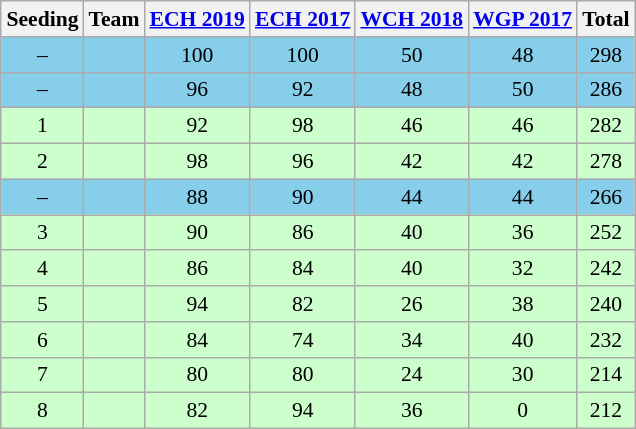<table class="wikitable collapsible sortable" style="font-size:90%; text-align:center;margin: 1em auto 1em auto ">
<tr>
<th>Seeding</th>
<th>Team</th>
<th><a href='#'>ECH 2019</a></th>
<th><a href='#'>ECH 2017</a></th>
<th><a href='#'>WCH 2018</a></th>
<th><a href='#'>WGP 2017</a></th>
<th>Total</th>
</tr>
<tr style="background: #87ceeb;">
<td>–</td>
<td align=left></td>
<td>100</td>
<td>100</td>
<td>50</td>
<td>48</td>
<td>298</td>
</tr>
<tr style="background: #87ceeb;">
<td>–</td>
<td align=left></td>
<td>96</td>
<td>92</td>
<td>48</td>
<td>50</td>
<td>286</td>
</tr>
<tr style="background: #ccffcc;">
<td>1</td>
<td align=left></td>
<td>92</td>
<td>98</td>
<td>46</td>
<td>46</td>
<td>282</td>
</tr>
<tr style="background: #ccffcc;">
<td>2</td>
<td align=left></td>
<td>98</td>
<td>96</td>
<td>42</td>
<td>42</td>
<td>278</td>
</tr>
<tr style="background: #87ceeb;">
<td>–</td>
<td align=left></td>
<td>88</td>
<td>90</td>
<td>44</td>
<td>44</td>
<td>266</td>
</tr>
<tr style="background: #ccffcc;">
<td>3</td>
<td align=left></td>
<td>90</td>
<td>86</td>
<td>40</td>
<td>36</td>
<td>252</td>
</tr>
<tr style="background: #ccffcc;">
<td>4</td>
<td align=left></td>
<td>86</td>
<td>84</td>
<td>40</td>
<td>32</td>
<td>242</td>
</tr>
<tr style="background: #ccffcc;">
<td>5</td>
<td align=left></td>
<td>94</td>
<td>82</td>
<td>26</td>
<td>38</td>
<td>240</td>
</tr>
<tr style="background: #ccffcc;">
<td>6</td>
<td align=left></td>
<td>84</td>
<td>74</td>
<td>34</td>
<td>40</td>
<td>232</td>
</tr>
<tr style="background: #ccffcc;">
<td>7</td>
<td align=left></td>
<td>80</td>
<td>80</td>
<td>24</td>
<td>30</td>
<td>214</td>
</tr>
<tr style="background: #ccffcc;">
<td>8</td>
<td align=left></td>
<td>82</td>
<td>94</td>
<td>36</td>
<td>0</td>
<td>212</td>
</tr>
</table>
